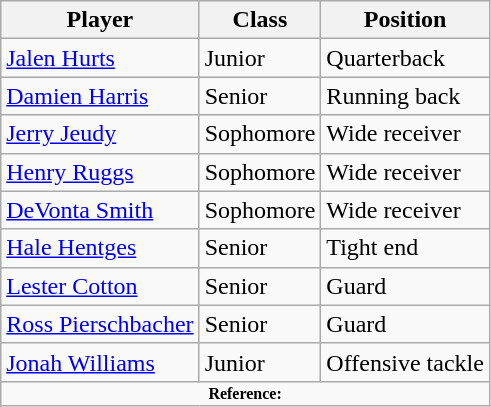<table class="wikitable">
<tr>
<th>Player</th>
<th>Class</th>
<th>Position</th>
</tr>
<tr>
<td><a href='#'>Jalen Hurts</a></td>
<td>Junior</td>
<td>Quarterback</td>
</tr>
<tr>
<td><a href='#'>Damien Harris</a></td>
<td>Senior</td>
<td>Running back</td>
</tr>
<tr>
<td><a href='#'>Jerry Jeudy</a></td>
<td>Sophomore</td>
<td>Wide receiver</td>
</tr>
<tr>
<td><a href='#'>Henry Ruggs</a></td>
<td>Sophomore</td>
<td>Wide receiver</td>
</tr>
<tr>
<td><a href='#'>DeVonta Smith</a></td>
<td>Sophomore</td>
<td>Wide receiver</td>
</tr>
<tr>
<td><a href='#'>Hale Hentges</a></td>
<td>Senior</td>
<td>Tight end</td>
</tr>
<tr>
<td><a href='#'>Lester Cotton</a></td>
<td>Senior</td>
<td>Guard</td>
</tr>
<tr>
<td><a href='#'>Ross Pierschbacher</a></td>
<td>Senior</td>
<td>Guard</td>
</tr>
<tr>
<td><a href='#'>Jonah Williams</a></td>
<td>Junior</td>
<td>Offensive tackle</td>
</tr>
<tr>
<td colspan="3"  style="font-size:8pt; text-align:center;"><strong>Reference:</strong></td>
</tr>
</table>
